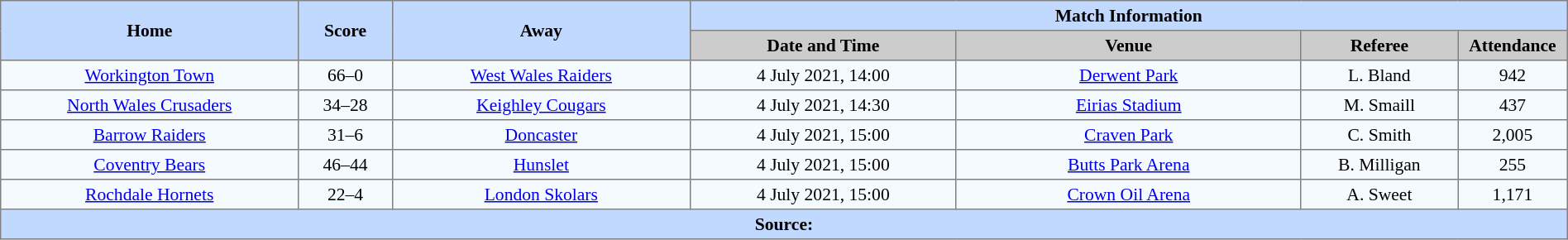<table border=1 style="border-collapse:collapse; font-size:90%; text-align:center;" cellpadding=3 cellspacing=0 width=100%>
<tr style="background:#C1D8ff;">
<th scope="col" rowspan=2 width=19%>Home</th>
<th scope="col" rowspan=2 width=6%>Score</th>
<th scope="col" rowspan=2 width=19%>Away</th>
<th colspan=4>Match Information</th>
</tr>
<tr style="background:#CCCCCC;">
<th scope="col" width=17%>Date and Time</th>
<th scope="col" width=22%>Venue</th>
<th scope="col" width=10%>Referee</th>
<th scope="col" width=7%>Attendance</th>
</tr>
<tr style="background:#F5FAFF;">
<td> <a href='#'>Workington Town</a></td>
<td>66–0</td>
<td> <a href='#'>West Wales Raiders</a></td>
<td>4 July 2021, 14:00</td>
<td><a href='#'>Derwent Park</a></td>
<td>L. Bland</td>
<td>942</td>
</tr>
<tr style="background:#F5FAFF;">
<td> <a href='#'>North Wales Crusaders</a></td>
<td>34–28</td>
<td> <a href='#'>Keighley Cougars</a></td>
<td>4 July 2021, 14:30</td>
<td><a href='#'>Eirias Stadium</a></td>
<td>M. Smaill</td>
<td>437</td>
</tr>
<tr style="background:#F5FAFF;">
<td> <a href='#'>Barrow Raiders</a></td>
<td>31–6</td>
<td> <a href='#'>Doncaster</a></td>
<td>4 July 2021, 15:00</td>
<td><a href='#'>Craven Park</a></td>
<td>C. Smith</td>
<td>2,005</td>
</tr>
<tr style="background:#F5FAFF;">
<td> <a href='#'>Coventry Bears</a></td>
<td>46–44</td>
<td> <a href='#'>Hunslet</a></td>
<td>4 July 2021, 15:00</td>
<td><a href='#'>Butts Park Arena</a></td>
<td>B. Milligan</td>
<td>255</td>
</tr>
<tr style="background:#F5FAFF;">
<td> <a href='#'>Rochdale Hornets</a></td>
<td>22–4</td>
<td> <a href='#'>London Skolars</a></td>
<td>4 July 2021, 15:00</td>
<td><a href='#'>Crown Oil Arena</a></td>
<td>A. Sweet</td>
<td>1,171</td>
</tr>
<tr style="background:#c1d8ff;">
<th colspan=7>Source:</th>
</tr>
</table>
